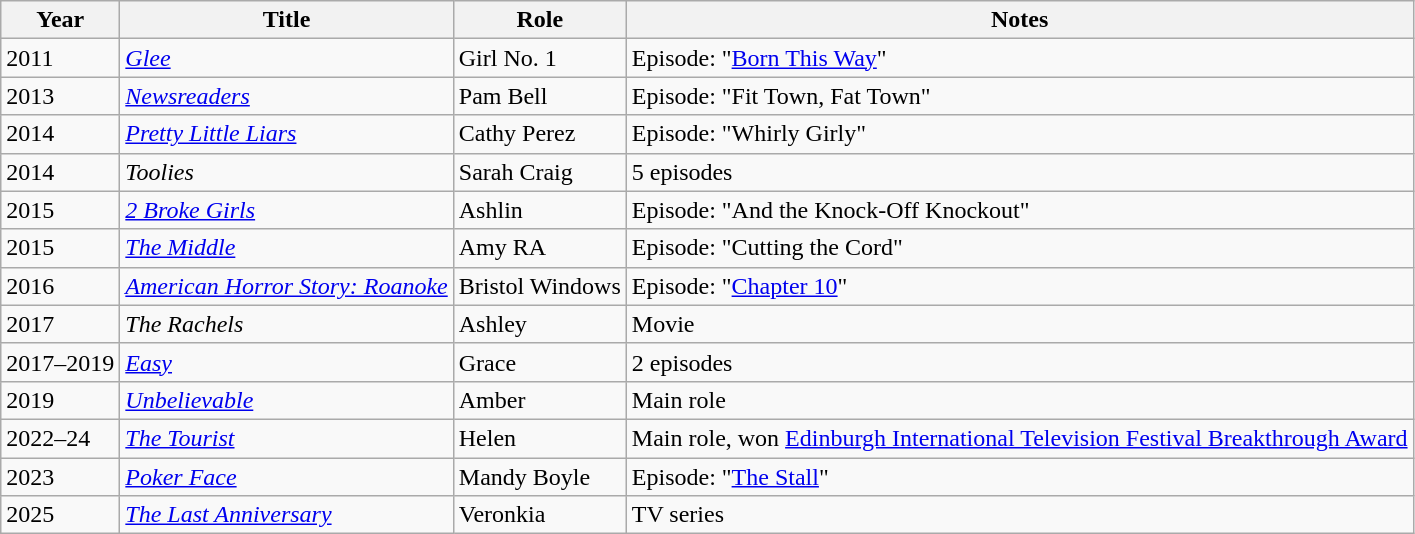<table class="wikitable sortable">
<tr>
<th>Year</th>
<th>Title</th>
<th>Role</th>
<th class="unsortable">Notes</th>
</tr>
<tr>
<td>2011</td>
<td><em><a href='#'>Glee</a></em></td>
<td>Girl No. 1</td>
<td>Episode: "<a href='#'>Born This Way</a>"</td>
</tr>
<tr>
<td>2013</td>
<td><em><a href='#'>Newsreaders</a></em></td>
<td>Pam Bell</td>
<td>Episode: "Fit Town, Fat Town"</td>
</tr>
<tr>
<td>2014</td>
<td><em><a href='#'>Pretty Little Liars</a></em></td>
<td>Cathy Perez</td>
<td>Episode: "Whirly Girly"</td>
</tr>
<tr>
<td>2014</td>
<td><em>Toolies</em></td>
<td>Sarah Craig</td>
<td>5 episodes</td>
</tr>
<tr>
<td>2015</td>
<td><em><a href='#'>2 Broke Girls</a></em></td>
<td>Ashlin</td>
<td>Episode: "And the Knock-Off Knockout"</td>
</tr>
<tr>
<td>2015</td>
<td><em><a href='#'>The Middle</a></em></td>
<td>Amy RA</td>
<td>Episode: "Cutting the Cord"</td>
</tr>
<tr>
<td>2016</td>
<td><em><a href='#'>American Horror Story: Roanoke</a></em></td>
<td>Bristol Windows</td>
<td>Episode: "<a href='#'>Chapter 10</a>"</td>
</tr>
<tr>
<td>2017</td>
<td><em>The Rachels</em></td>
<td>Ashley</td>
<td>Movie</td>
</tr>
<tr>
<td>2017–2019</td>
<td><em><a href='#'>Easy</a></em></td>
<td>Grace</td>
<td>2 episodes</td>
</tr>
<tr>
<td>2019</td>
<td><em><a href='#'>Unbelievable</a></em></td>
<td>Amber</td>
<td>Main role</td>
</tr>
<tr>
<td>2022–24</td>
<td><em><a href='#'>The Tourist</a></em></td>
<td>Helen</td>
<td>Main role, won <a href='#'>Edinburgh International Television Festival Breakthrough Award</a></td>
</tr>
<tr>
<td>2023</td>
<td><a href='#'><em>Poker Face</em></a></td>
<td>Mandy Boyle</td>
<td>Episode: "<a href='#'>The Stall</a>"</td>
</tr>
<tr>
<td>2025</td>
<td><a href='#'><em>The Last Anniversary</em></a></td>
<td>Veronkia</td>
<td>TV series</td>
</tr>
</table>
